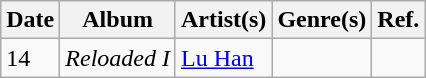<table class="wikitable">
<tr>
<th>Date</th>
<th>Album</th>
<th>Artist(s)</th>
<th>Genre(s)</th>
<th>Ref.</th>
</tr>
<tr>
<td>14</td>
<td><em>Reloaded I</em></td>
<td><a href='#'>Lu Han</a></td>
<td></td>
<td></td>
</tr>
</table>
